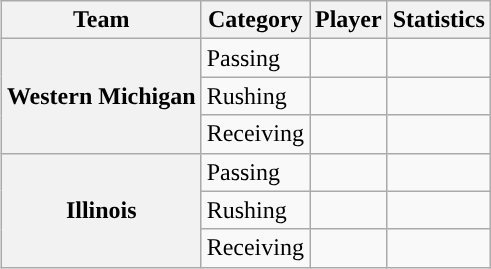<table class="wikitable" style="float:right">
<tr>
<th>Team</th>
<th>Category</th>
<th>Player</th>
<th>Statistics</th>
</tr>
<tr>
<th rowspan=3>Western Michigan</th>
<td>Passing</td>
<td></td>
<td></td>
</tr>
<tr>
<td>Rushing</td>
<td></td>
<td></td>
</tr>
<tr>
<td>Receiving</td>
<td></td>
<td></td>
</tr>
<tr>
<th rowspan=3>Illinois</th>
<td>Passing</td>
<td></td>
<td></td>
</tr>
<tr>
<td>Rushing</td>
<td></td>
<td></td>
</tr>
<tr>
<td>Receiving</td>
<td></td>
<td></td>
</tr>
</table>
